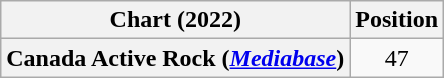<table class="wikitable plainrowheaders" style="text-align:center">
<tr>
<th scope="col">Chart (2022)</th>
<th scope="col">Position</th>
</tr>
<tr>
<th scope="row">Canada Active Rock (<em><a href='#'>Mediabase</a></em>)</th>
<td>47</td>
</tr>
</table>
